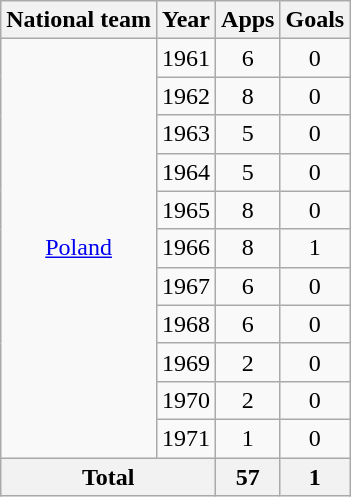<table class="wikitable" style="text-align:center">
<tr>
<th>National team</th>
<th>Year</th>
<th>Apps</th>
<th>Goals</th>
</tr>
<tr>
<td rowspan="11"><a href='#'>Poland</a></td>
<td>1961</td>
<td>6</td>
<td>0</td>
</tr>
<tr>
<td>1962</td>
<td>8</td>
<td>0</td>
</tr>
<tr>
<td>1963</td>
<td>5</td>
<td>0</td>
</tr>
<tr>
<td>1964</td>
<td>5</td>
<td>0</td>
</tr>
<tr>
<td>1965</td>
<td>8</td>
<td>0</td>
</tr>
<tr>
<td>1966</td>
<td>8</td>
<td>1</td>
</tr>
<tr>
<td>1967</td>
<td>6</td>
<td>0</td>
</tr>
<tr>
<td>1968</td>
<td>6</td>
<td>0</td>
</tr>
<tr>
<td>1969</td>
<td>2</td>
<td>0</td>
</tr>
<tr>
<td>1970</td>
<td>2</td>
<td>0</td>
</tr>
<tr>
<td>1971</td>
<td>1</td>
<td>0</td>
</tr>
<tr>
<th colspan="2">Total</th>
<th>57</th>
<th>1</th>
</tr>
</table>
